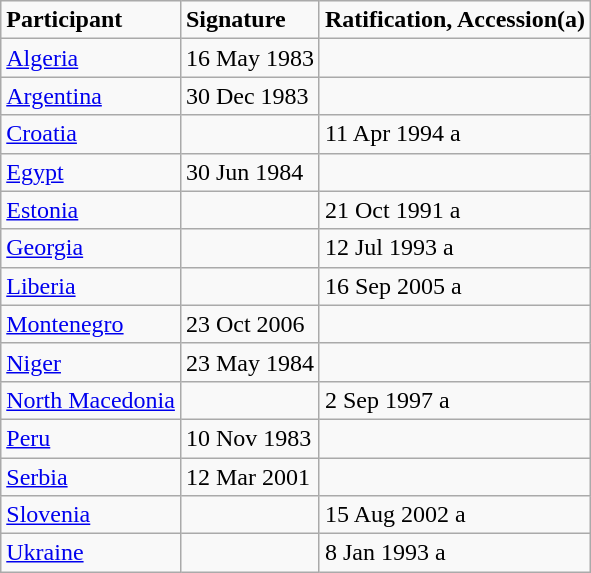<table class="wikitable">
<tr>
<td><strong>Participant</strong></td>
<td><strong>Signature</strong></td>
<td><strong>Ratification, Accession(a)</strong></td>
</tr>
<tr>
<td><a href='#'>Algeria</a></td>
<td>16 May 1983</td>
<td></td>
</tr>
<tr>
<td><a href='#'>Argentina</a></td>
<td>30 Dec 1983</td>
<td></td>
</tr>
<tr>
<td><a href='#'>Croatia</a></td>
<td></td>
<td>11 Apr 1994 a</td>
</tr>
<tr>
<td><a href='#'>Egypt</a></td>
<td>30 Jun 1984</td>
<td></td>
</tr>
<tr>
<td><a href='#'>Estonia</a></td>
<td></td>
<td>21 Oct 1991 a</td>
</tr>
<tr>
<td><a href='#'>Georgia</a></td>
<td></td>
<td>12 Jul 1993 a</td>
</tr>
<tr>
<td><a href='#'>Liberia</a></td>
<td></td>
<td>16 Sep 2005 a</td>
</tr>
<tr>
<td><a href='#'>Montenegro</a></td>
<td>23 Oct 2006</td>
<td></td>
</tr>
<tr>
<td><a href='#'>Niger</a></td>
<td>23 May 1984</td>
<td></td>
</tr>
<tr>
<td><a href='#'>North Macedonia</a></td>
<td></td>
<td>2 Sep 1997 a</td>
</tr>
<tr>
<td><a href='#'>Peru</a></td>
<td>10 Nov 1983</td>
<td></td>
</tr>
<tr>
<td><a href='#'>Serbia</a></td>
<td>12 Mar 2001</td>
<td></td>
</tr>
<tr>
<td><a href='#'>Slovenia</a></td>
<td></td>
<td>15 Aug 2002 a</td>
</tr>
<tr>
<td><a href='#'>Ukraine</a></td>
<td></td>
<td>8 Jan 1993 a</td>
</tr>
</table>
